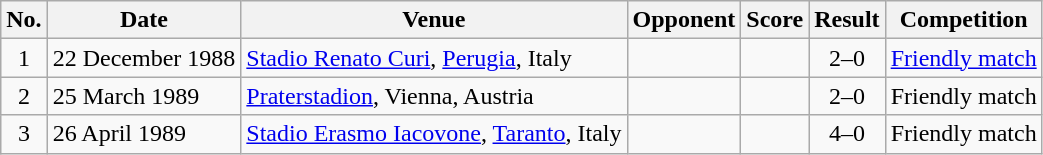<table class="wikitable sortable">
<tr>
<th scope="col">No.</th>
<th scope="col">Date</th>
<th scope="col">Venue</th>
<th scope="col">Opponent</th>
<th scope="col">Score</th>
<th scope="col">Result</th>
<th scope="col">Competition</th>
</tr>
<tr>
<td align="center">1</td>
<td>22 December 1988</td>
<td><a href='#'>Stadio Renato Curi</a>, <a href='#'>Perugia</a>, Italy</td>
<td></td>
<td></td>
<td align="center">2–0</td>
<td><a href='#'>Friendly match</a></td>
</tr>
<tr>
<td align="center">2</td>
<td>25 March 1989</td>
<td><a href='#'>Praterstadion</a>, Vienna, Austria</td>
<td></td>
<td></td>
<td align="center">2–0</td>
<td>Friendly match</td>
</tr>
<tr>
<td align="center">3</td>
<td>26 April 1989</td>
<td><a href='#'>Stadio Erasmo Iacovone</a>, <a href='#'>Taranto</a>, Italy</td>
<td></td>
<td></td>
<td align="center">4–0</td>
<td>Friendly match</td>
</tr>
</table>
